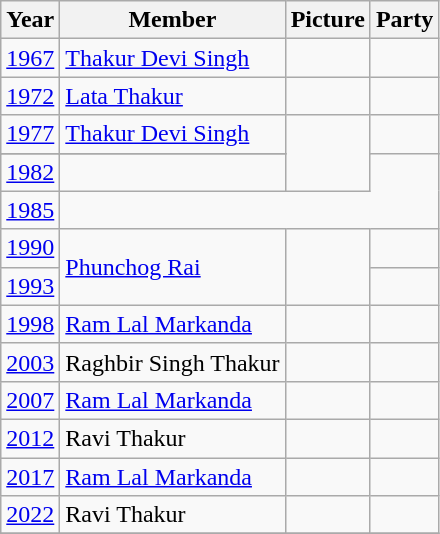<table class="wikitable sortable">
<tr>
<th>Year</th>
<th>Member</th>
<th>Picture</th>
<th colspan="2">Party</th>
</tr>
<tr>
<td><a href='#'>1967</a></td>
<td><a href='#'>Thakur Devi Singh</a></td>
<td></td>
<td></td>
</tr>
<tr>
<td><a href='#'>1972</a></td>
<td><a href='#'>Lata Thakur</a></td>
<td></td>
<td></td>
</tr>
<tr>
<td><a href='#'>1977</a></td>
<td><a href='#'>Thakur Devi Singh</a></td>
<td rowspan="3"></td>
<td></td>
</tr>
<tr>
</tr>
<tr>
<td><a href='#'>1982</a></td>
<td></td>
</tr>
<tr>
<td><a href='#'>1985</a></td>
</tr>
<tr>
<td><a href='#'>1990</a></td>
<td rowspan=2><a href='#'>Phunchog Rai</a></td>
<td rowspan=2></td>
<td></td>
</tr>
<tr>
<td><a href='#'>1993</a></td>
</tr>
<tr>
<td><a href='#'>1998</a></td>
<td><a href='#'>Ram Lal Markanda</a></td>
<td></td>
<td></td>
</tr>
<tr>
<td><a href='#'>2003</a></td>
<td>Raghbir Singh Thakur</td>
<td></td>
<td></td>
</tr>
<tr>
<td><a href='#'>2007</a></td>
<td><a href='#'>Ram Lal Markanda</a></td>
<td></td>
<td></td>
</tr>
<tr>
<td><a href='#'>2012</a></td>
<td>Ravi Thakur</td>
<td></td>
<td></td>
</tr>
<tr>
<td><a href='#'>2017</a></td>
<td><a href='#'>Ram Lal Markanda</a></td>
<td></td>
<td></td>
</tr>
<tr>
<td><a href='#'>2022</a></td>
<td>Ravi Thakur</td>
<td></td>
<td></td>
</tr>
<tr>
</tr>
</table>
